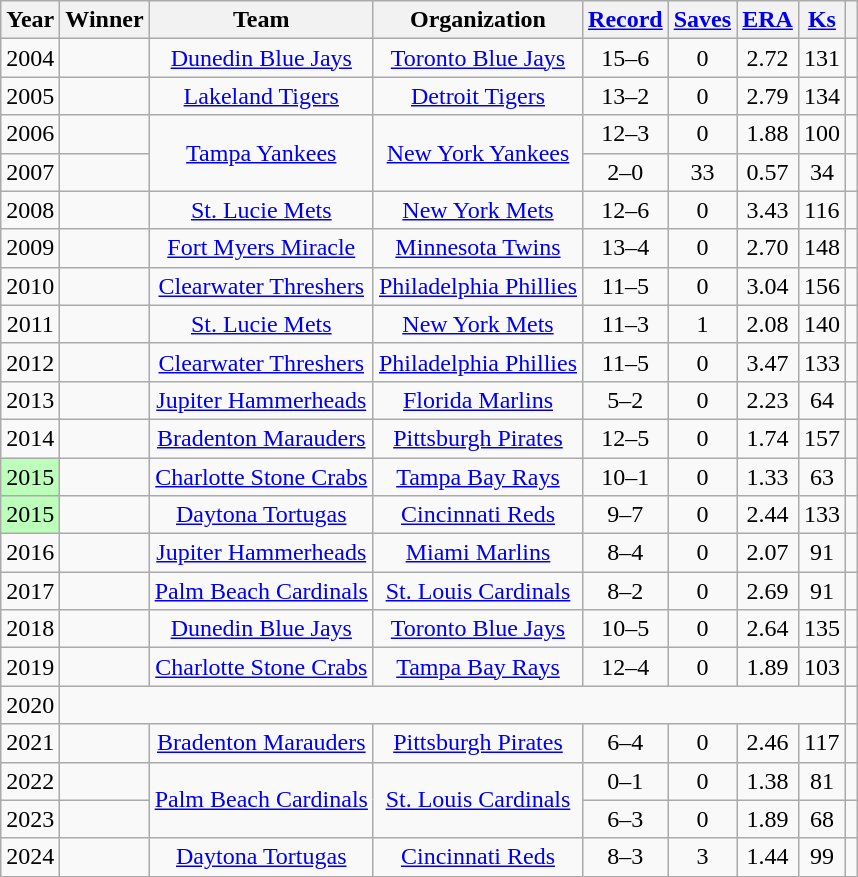<table class="wikitable sortable" style="text-align:center">
<tr>
<th>Year</th>
<th>Winner</th>
<th>Team</th>
<th>Organization</th>
<th><a href='#'>Record</a></th>
<th><a href='#'>Saves</a></th>
<th><a href='#'>ERA</a></th>
<th><a href='#'>Ks</a></th>
<th class="unsortable"></th>
</tr>
<tr>
<td>2004</td>
<td></td>
<td><a href='#'>Dunedin Blue Jays</a></td>
<td><a href='#'>Toronto Blue Jays</a></td>
<td>15–6</td>
<td>0</td>
<td>2.72</td>
<td>131</td>
<td></td>
</tr>
<tr>
<td>2005</td>
<td></td>
<td><a href='#'>Lakeland Tigers</a></td>
<td><a href='#'>Detroit Tigers</a></td>
<td>13–2</td>
<td>0</td>
<td>2.79</td>
<td>134</td>
<td></td>
</tr>
<tr>
<td>2006</td>
<td></td>
<td rowspan="2"><a href='#'>Tampa Yankees</a></td>
<td rowspan="2"><a href='#'>New York Yankees</a></td>
<td>12–3</td>
<td>0</td>
<td>1.88</td>
<td>100</td>
<td></td>
</tr>
<tr>
<td>2007</td>
<td></td>
<td>2–0</td>
<td>33</td>
<td>0.57</td>
<td>34</td>
<td></td>
</tr>
<tr>
<td>2008</td>
<td></td>
<td><a href='#'>St. Lucie Mets</a></td>
<td><a href='#'>New York Mets</a></td>
<td>12–6</td>
<td>0</td>
<td>3.43</td>
<td>116</td>
<td></td>
</tr>
<tr>
<td>2009</td>
<td></td>
<td><a href='#'>Fort Myers Miracle</a></td>
<td><a href='#'>Minnesota Twins</a></td>
<td>13–4</td>
<td>0</td>
<td>2.70</td>
<td>148</td>
<td></td>
</tr>
<tr>
<td>2010</td>
<td></td>
<td><a href='#'>Clearwater Threshers</a></td>
<td><a href='#'>Philadelphia Phillies</a></td>
<td>11–5</td>
<td>0</td>
<td>3.04</td>
<td>156</td>
<td></td>
</tr>
<tr>
<td>2011</td>
<td></td>
<td><a href='#'>St. Lucie Mets</a></td>
<td><a href='#'>New York Mets</a></td>
<td>11–3</td>
<td>1</td>
<td>2.08</td>
<td>140</td>
<td></td>
</tr>
<tr>
<td>2012</td>
<td></td>
<td><a href='#'>Clearwater Threshers</a></td>
<td><a href='#'>Philadelphia Phillies</a></td>
<td>11–5</td>
<td>0</td>
<td>3.47</td>
<td>133</td>
<td></td>
</tr>
<tr>
<td>2013</td>
<td></td>
<td><a href='#'>Jupiter Hammerheads</a></td>
<td><a href='#'>Florida Marlins</a></td>
<td>5–2</td>
<td>0</td>
<td>2.23</td>
<td>64</td>
<td></td>
</tr>
<tr>
<td>2014</td>
<td></td>
<td><a href='#'>Bradenton Marauders</a></td>
<td><a href='#'>Pittsburgh Pirates</a></td>
<td>12–5</td>
<td>0</td>
<td>1.74</td>
<td>157</td>
<td></td>
</tr>
<tr>
<td style="background-color:#BBFFBB;">2015</td>
<td></td>
<td><a href='#'>Charlotte Stone Crabs</a></td>
<td><a href='#'>Tampa Bay Rays</a></td>
<td>10–1</td>
<td>0</td>
<td>1.33</td>
<td>63</td>
<td></td>
</tr>
<tr>
<td style="background-color:#BBFFBB;">2015</td>
<td></td>
<td><a href='#'>Daytona Tortugas</a></td>
<td><a href='#'>Cincinnati Reds</a></td>
<td>9–7</td>
<td>0</td>
<td>2.44</td>
<td>133</td>
<td></td>
</tr>
<tr>
<td>2016</td>
<td></td>
<td><a href='#'>Jupiter Hammerheads</a></td>
<td><a href='#'>Miami Marlins</a></td>
<td>8–4</td>
<td>0</td>
<td>2.07</td>
<td>91</td>
<td></td>
</tr>
<tr>
<td>2017</td>
<td></td>
<td><a href='#'>Palm Beach Cardinals</a></td>
<td><a href='#'>St. Louis Cardinals</a></td>
<td>8–2</td>
<td>0</td>
<td>2.69</td>
<td>91</td>
<td></td>
</tr>
<tr>
<td>2018</td>
<td></td>
<td><a href='#'>Dunedin Blue Jays</a></td>
<td><a href='#'>Toronto Blue Jays</a></td>
<td>10–5</td>
<td>0</td>
<td>2.64</td>
<td>135</td>
<td></td>
</tr>
<tr>
<td>2019</td>
<td></td>
<td><a href='#'>Charlotte Stone Crabs</a></td>
<td><a href='#'>Tampa Bay Rays</a></td>
<td>12–4</td>
<td>0</td>
<td>1.89</td>
<td>103</td>
<td></td>
</tr>
<tr>
<td>2020</td>
<td colspan="7"></td>
<td></td>
</tr>
<tr>
<td>2021</td>
<td></td>
<td><a href='#'>Bradenton Marauders</a></td>
<td><a href='#'>Pittsburgh Pirates</a></td>
<td>6–4</td>
<td>0</td>
<td>2.46</td>
<td>117</td>
<td></td>
</tr>
<tr>
<td>2022</td>
<td></td>
<td rowspan="2"><a href='#'>Palm Beach Cardinals</a></td>
<td rowspan="2"><a href='#'>St. Louis Cardinals</a></td>
<td>0–1</td>
<td>0</td>
<td>1.38</td>
<td>81</td>
<td></td>
</tr>
<tr>
<td>2023</td>
<td></td>
<td>6–3</td>
<td>0</td>
<td>1.89</td>
<td>68</td>
<td></td>
</tr>
<tr>
<td>2024</td>
<td></td>
<td><a href='#'>Daytona Tortugas</a></td>
<td><a href='#'>Cincinnati Reds</a></td>
<td>8–3</td>
<td>3</td>
<td>1.44</td>
<td>99</td>
<td></td>
</tr>
</table>
